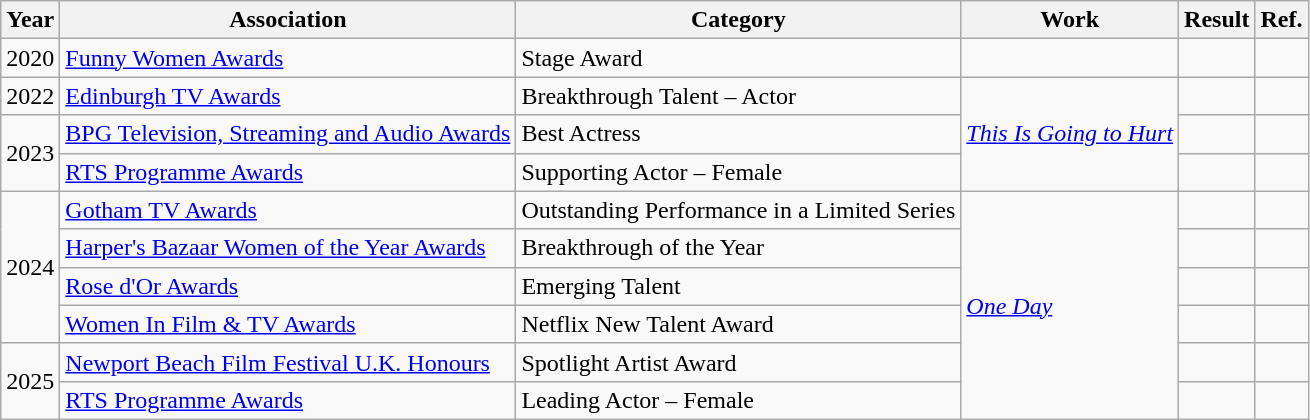<table class="wikitable plainrowheaders">
<tr>
<th>Year</th>
<th>Association</th>
<th>Category</th>
<th>Work</th>
<th>Result</th>
<th>Ref.</th>
</tr>
<tr>
<td>2020</td>
<td><a href='#'>Funny Women Awards</a></td>
<td>Stage Award</td>
<td></td>
<td></td>
<td align="center"></td>
</tr>
<tr>
<td>2022</td>
<td><a href='#'>Edinburgh TV Awards</a></td>
<td>Breakthrough Talent – Actor</td>
<td rowspan="3"><em><a href='#'>This Is Going to Hurt</a></em></td>
<td></td>
<td align="center"></td>
</tr>
<tr>
<td rowspan="2">2023</td>
<td><a href='#'>BPG Television, Streaming and Audio Awards</a></td>
<td>Best Actress</td>
<td></td>
<td align="center"></td>
</tr>
<tr>
<td><a href='#'>RTS Programme Awards</a></td>
<td>Supporting Actor – Female</td>
<td></td>
<td align="center"></td>
</tr>
<tr>
<td rowspan="4">2024</td>
<td><a href='#'>Gotham TV Awards</a></td>
<td>Outstanding Performance in a Limited Series</td>
<td rowspan="6"><em><a href='#'>One Day</a></em></td>
<td></td>
<td align="center"></td>
</tr>
<tr>
<td><a href='#'>Harper's Bazaar Women of the Year Awards</a></td>
<td>Breakthrough of the Year</td>
<td></td>
<td align="center"></td>
</tr>
<tr>
<td><a href='#'>Rose d'Or Awards</a></td>
<td>Emerging Talent</td>
<td></td>
<td align="center"></td>
</tr>
<tr>
<td><a href='#'>Women In Film & TV Awards</a></td>
<td>Netflix New Talent Award</td>
<td></td>
<td align="center"></td>
</tr>
<tr>
<td rowspan="2">2025</td>
<td><a href='#'>Newport Beach Film Festival U.K. Honours</a></td>
<td>Spotlight Artist Award</td>
<td></td>
<td align="center"></td>
</tr>
<tr>
<td><a href='#'>RTS Programme Awards</a></td>
<td>Leading Actor – Female</td>
<td></td>
<td align="center"></td>
</tr>
</table>
